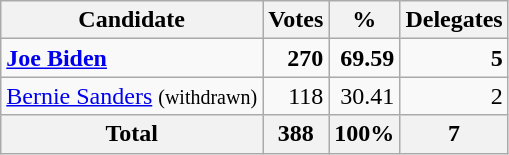<table class="wikitable sortable" style="text-align:right;">
<tr>
<th>Candidate</th>
<th>Votes</th>
<th>%</th>
<th>Delegates</th>
</tr>
<tr>
<td style="text-align:left;" data-sort-value="Biden, Joe"><strong><a href='#'>Joe Biden</a></strong></td>
<td><strong>270</strong></td>
<td><strong>69.59</strong></td>
<td><strong>5</strong></td>
</tr>
<tr>
<td style="text-align:left;" data-sort-value="Sanders, Bernie"><a href='#'>Bernie Sanders</a> <small>(withdrawn)</small></td>
<td>118</td>
<td>30.41</td>
<td>2</td>
</tr>
<tr>
<th>Total</th>
<th>388</th>
<th>100%</th>
<th>7</th>
</tr>
</table>
